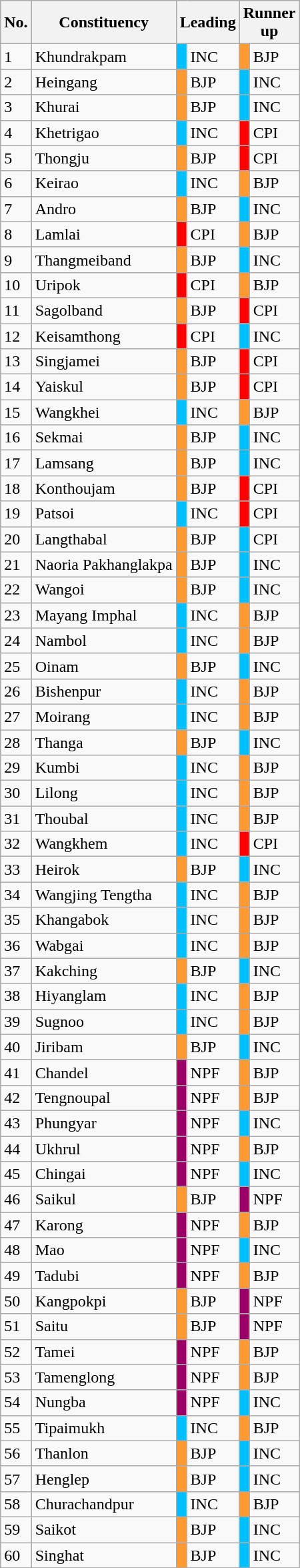<table class="wikitable">
<tr>
<th>No.</th>
<th>Constituency</th>
<th colspan="2">Leading</th>
<th colspan="2">Runner<br>up</th>
</tr>
<tr>
<td>1</td>
<td>Khundrakpam</td>
<td bgcolor=#00BFFF></td>
<td>INC</td>
<td bgcolor=#FF9933></td>
<td>BJP</td>
</tr>
<tr>
<td>2</td>
<td>Heingang</td>
<td bgcolor=#FF9933></td>
<td>BJP</td>
<td bgcolor=#00BFFF></td>
<td>INC</td>
</tr>
<tr>
<td>3</td>
<td>Khurai</td>
<td bgcolor=#FF9933></td>
<td>BJP</td>
<td bgcolor=#00BFFF></td>
<td>INC</td>
</tr>
<tr>
<td>4</td>
<td>Khetrigao</td>
<td bgcolor=#00BFFF></td>
<td>INC</td>
<td bgcolor=#FF0000></td>
<td>CPI</td>
</tr>
<tr>
<td>5</td>
<td>Thongju</td>
<td bgcolor=#FF9933></td>
<td>BJP</td>
<td bgcolor=#FF0000></td>
<td>CPI</td>
</tr>
<tr>
<td>6</td>
<td>Keirao</td>
<td bgcolor=#00BFFF></td>
<td>INC</td>
<td bgcolor=#FF9933></td>
<td>BJP</td>
</tr>
<tr>
<td>7</td>
<td>Andro</td>
<td bgcolor=#FF9933></td>
<td>BJP</td>
<td bgcolor=#00BFFF></td>
<td>INC</td>
</tr>
<tr>
<td>8</td>
<td>Lamlai</td>
<td bgcolor=#FF0000></td>
<td>CPI</td>
<td bgcolor=#FF9933></td>
<td>BJP</td>
</tr>
<tr>
<td>9</td>
<td>Thangmeiband</td>
<td bgcolor=#FF9933></td>
<td>BJP</td>
<td bgcolor=#00BFFF></td>
<td>INC</td>
</tr>
<tr>
<td>10</td>
<td>Uripok</td>
<td bgcolor=#FF0000></td>
<td>CPI</td>
<td bgcolor=#FF9933></td>
<td>BJP</td>
</tr>
<tr>
<td>11</td>
<td>Sagolband</td>
<td bgcolor=#FF9933></td>
<td>BJP</td>
<td bgcolor=#FF0000></td>
<td>CPI</td>
</tr>
<tr>
<td>12</td>
<td>Keisamthong</td>
<td bgcolor=#FF0000></td>
<td>CPI</td>
<td bgcolor=#00BFFF></td>
<td>INC</td>
</tr>
<tr>
<td>13</td>
<td>Singjamei</td>
<td bgcolor=#FF9933></td>
<td>BJP</td>
<td bgcolor=#FF0000></td>
<td>CPI</td>
</tr>
<tr>
<td>14</td>
<td>Yaiskul</td>
<td bgcolor=#FF9933></td>
<td>BJP</td>
<td bgcolor=#FF0000></td>
<td>CPI</td>
</tr>
<tr>
<td>15</td>
<td>Wangkhei</td>
<td bgcolor=#00BFFF></td>
<td>INC</td>
<td bgcolor=#FF9933></td>
<td>BJP</td>
</tr>
<tr>
<td>16</td>
<td>Sekmai</td>
<td bgcolor=#FF9933></td>
<td>BJP</td>
<td bgcolor=#00BFFF></td>
<td>INC</td>
</tr>
<tr>
<td>17</td>
<td>Lamsang</td>
<td bgcolor=#FF9933></td>
<td>BJP</td>
<td bgcolor=#00BFFF></td>
<td>INC</td>
</tr>
<tr>
<td>18</td>
<td>Konthoujam</td>
<td bgcolor=#FF9933></td>
<td>BJP</td>
<td bgcolor=#FF0000></td>
<td>CPI</td>
</tr>
<tr>
<td>19</td>
<td>Patsoi</td>
<td bgcolor=#00BFFF></td>
<td>INC</td>
<td bgcolor=#FF0000></td>
<td>CPI</td>
</tr>
<tr>
<td>20</td>
<td>Langthabal</td>
<td bgcolor=#FF9933></td>
<td>BJP</td>
<td bgcolor=#00BFFF></td>
<td>CPI</td>
</tr>
<tr>
<td>21</td>
<td>Naoria Pakhanglakpa</td>
<td bgcolor=#FF9933></td>
<td>BJP</td>
<td bgcolor=#00BFFF></td>
<td>INC</td>
</tr>
<tr>
<td>22</td>
<td>Wangoi</td>
<td bgcolor=#FF9933></td>
<td>BJP</td>
<td bgcolor=#00BFFF></td>
<td>INC</td>
</tr>
<tr>
<td>23</td>
<td>Mayang Imphal</td>
<td bgcolor=#00BFFF></td>
<td>INC</td>
<td bgcolor=#FF9933></td>
<td>BJP</td>
</tr>
<tr>
<td>24</td>
<td>Nambol</td>
<td bgcolor=#00BFFF></td>
<td>INC</td>
<td bgcolor=#FF9933></td>
<td>BJP</td>
</tr>
<tr>
<td>25</td>
<td>Oinam</td>
<td bgcolor=#FF9933></td>
<td>BJP</td>
<td bgcolor=#00BFFF></td>
<td>INC</td>
</tr>
<tr>
<td>26</td>
<td>Bishenpur</td>
<td bgcolor=#00BFFF></td>
<td>INC</td>
<td bgcolor=#FF9933></td>
<td>BJP</td>
</tr>
<tr>
<td>27</td>
<td>Moirang</td>
<td bgcolor=#00BFFF></td>
<td>INC</td>
<td bgcolor=#FF9933></td>
<td>BJP</td>
</tr>
<tr>
<td>28</td>
<td>Thanga</td>
<td bgcolor=#FF9933></td>
<td>BJP</td>
<td bgcolor=#00BFFF></td>
<td>INC</td>
</tr>
<tr>
<td>29</td>
<td>Kumbi</td>
<td bgcolor=#00BFFF></td>
<td>INC</td>
<td bgcolor=#FF9933></td>
<td>BJP</td>
</tr>
<tr>
<td>30</td>
<td>Lilong</td>
<td bgcolor=#00BFFF></td>
<td>INC</td>
<td bgcolor=#FF9933></td>
<td>BJP</td>
</tr>
<tr>
<td>31</td>
<td>Thoubal</td>
<td bgcolor=#00BFFF></td>
<td>INC</td>
<td bgcolor=#FF9933></td>
<td>BJP</td>
</tr>
<tr>
<td>32</td>
<td>Wangkhem</td>
<td bgcolor=#00BFFF></td>
<td>INC</td>
<td bgcolor=#FF0000></td>
<td>CPI</td>
</tr>
<tr>
<td>33</td>
<td>Heirok</td>
<td bgcolor=#FF9933></td>
<td>BJP</td>
<td bgcolor=#00BFFF></td>
<td>INC</td>
</tr>
<tr>
<td>34</td>
<td>Wangjing Tengtha</td>
<td bgcolor=#00BFFF></td>
<td>INC</td>
<td bgcolor=#FF9933></td>
<td>BJP</td>
</tr>
<tr>
<td>35</td>
<td>Khangabok</td>
<td bgcolor=#00BFFF></td>
<td>INC</td>
<td bgcolor=#FF9933></td>
<td>BJP</td>
</tr>
<tr>
<td>36</td>
<td>Wabgai</td>
<td bgcolor=#00BFFF></td>
<td>INC</td>
<td bgcolor=#FF9933></td>
<td>BJP</td>
</tr>
<tr>
<td>37</td>
<td>Kakching</td>
<td bgcolor=#FF9933></td>
<td>BJP</td>
<td bgcolor=#00BFFF></td>
<td>INC</td>
</tr>
<tr>
<td>38</td>
<td>Hiyanglam</td>
<td bgcolor=#00BFFF></td>
<td>INC</td>
<td bgcolor=#FF9933></td>
<td>BJP</td>
</tr>
<tr>
<td>39</td>
<td>Sugnoo</td>
<td bgcolor=#00BFFF></td>
<td>INC</td>
<td bgcolor=#FF9933></td>
<td>BJP</td>
</tr>
<tr>
<td>40</td>
<td>Jiribam</td>
<td bgcolor=#FF9933></td>
<td>BJP</td>
<td bgcolor=#00BFFF></td>
<td>INC</td>
</tr>
<tr>
<td>41</td>
<td>Chandel</td>
<td bgcolor=#990066></td>
<td>NPF</td>
<td bgcolor=#FF9933></td>
<td>BJP</td>
</tr>
<tr>
<td>42</td>
<td>Tengnoupal</td>
<td bgcolor=#990066></td>
<td>NPF</td>
<td bgcolor=#FF9933></td>
<td>BJP</td>
</tr>
<tr>
<td>43</td>
<td>Phungyar</td>
<td bgcolor=#990066></td>
<td>NPF</td>
<td bgcolor=#00BFFF></td>
<td>INC</td>
</tr>
<tr>
<td>44</td>
<td>Ukhrul</td>
<td bgcolor=#990066></td>
<td>NPF</td>
<td bgcolor=#FF9933></td>
<td>BJP</td>
</tr>
<tr>
<td>45</td>
<td>Chingai</td>
<td bgcolor=#990066></td>
<td>NPF</td>
<td bgcolor=#00BFFF></td>
<td>INC</td>
</tr>
<tr>
<td>46</td>
<td>Saikul</td>
<td bgcolor=#FF9933></td>
<td>BJP</td>
<td bgcolor=#990066></td>
<td>NPF</td>
</tr>
<tr>
<td>47</td>
<td>Karong</td>
<td bgcolor=#990066></td>
<td>NPF</td>
<td bgcolor=#FF9933></td>
<td>BJP</td>
</tr>
<tr>
<td>48</td>
<td>Mao</td>
<td bgcolor=#990066></td>
<td>NPF</td>
<td bgcolor=#00BFFF></td>
<td>INC</td>
</tr>
<tr>
<td>49</td>
<td>Tadubi</td>
<td bgcolor=#990066></td>
<td>NPF</td>
<td bgcolor=#FF9933></td>
<td>BJP</td>
</tr>
<tr>
<td>50</td>
<td>Kangpokpi</td>
<td bgcolor=#FF9933></td>
<td>BJP</td>
<td bgcolor=#990066></td>
<td>NPF</td>
</tr>
<tr>
<td>51</td>
<td>Saitu</td>
<td bgcolor=#FF9933></td>
<td>BJP</td>
<td bgcolor=#990066></td>
<td>NPF</td>
</tr>
<tr>
<td>52</td>
<td>Tamei</td>
<td bgcolor=#990066></td>
<td>NPF</td>
<td bgcolor=#FF9933></td>
<td>BJP</td>
</tr>
<tr>
<td>53</td>
<td>Tamenglong</td>
<td bgcolor=#990066></td>
<td>NPF</td>
<td bgcolor=#FF9933></td>
<td>BJP</td>
</tr>
<tr>
<td>54</td>
<td>Nungba</td>
<td bgcolor=#990066></td>
<td>NPF</td>
<td bgcolor=#00BFFF></td>
<td>INC</td>
</tr>
<tr>
<td>55</td>
<td>Tipaimukh</td>
<td bgcolor=#00BFFF></td>
<td>INC</td>
<td bgcolor=#FF9933></td>
<td>BJP</td>
</tr>
<tr>
<td>56</td>
<td>Thanlon</td>
<td bgcolor=#FF9933></td>
<td>BJP</td>
<td bgcolor=#00BFFF></td>
<td>INC</td>
</tr>
<tr>
<td>57</td>
<td>Henglep</td>
<td bgcolor=#FF9933></td>
<td>BJP</td>
<td bgcolor=#00BFFF></td>
<td>INC</td>
</tr>
<tr>
<td>58</td>
<td>Churachandpur</td>
<td bgcolor=#00BFFF></td>
<td>INC</td>
<td bgcolor=#FF9933></td>
<td>BJP</td>
</tr>
<tr>
<td>59</td>
<td>Saikot</td>
<td bgcolor=#FF9933></td>
<td>BJP</td>
<td bgcolor=#00BFFF></td>
<td>INC</td>
</tr>
<tr>
<td>60</td>
<td>Singhat</td>
<td bgcolor=#FF9933></td>
<td>BJP</td>
<td bgcolor=#00BFFF></td>
<td>INC</td>
</tr>
<tr>
</tr>
</table>
